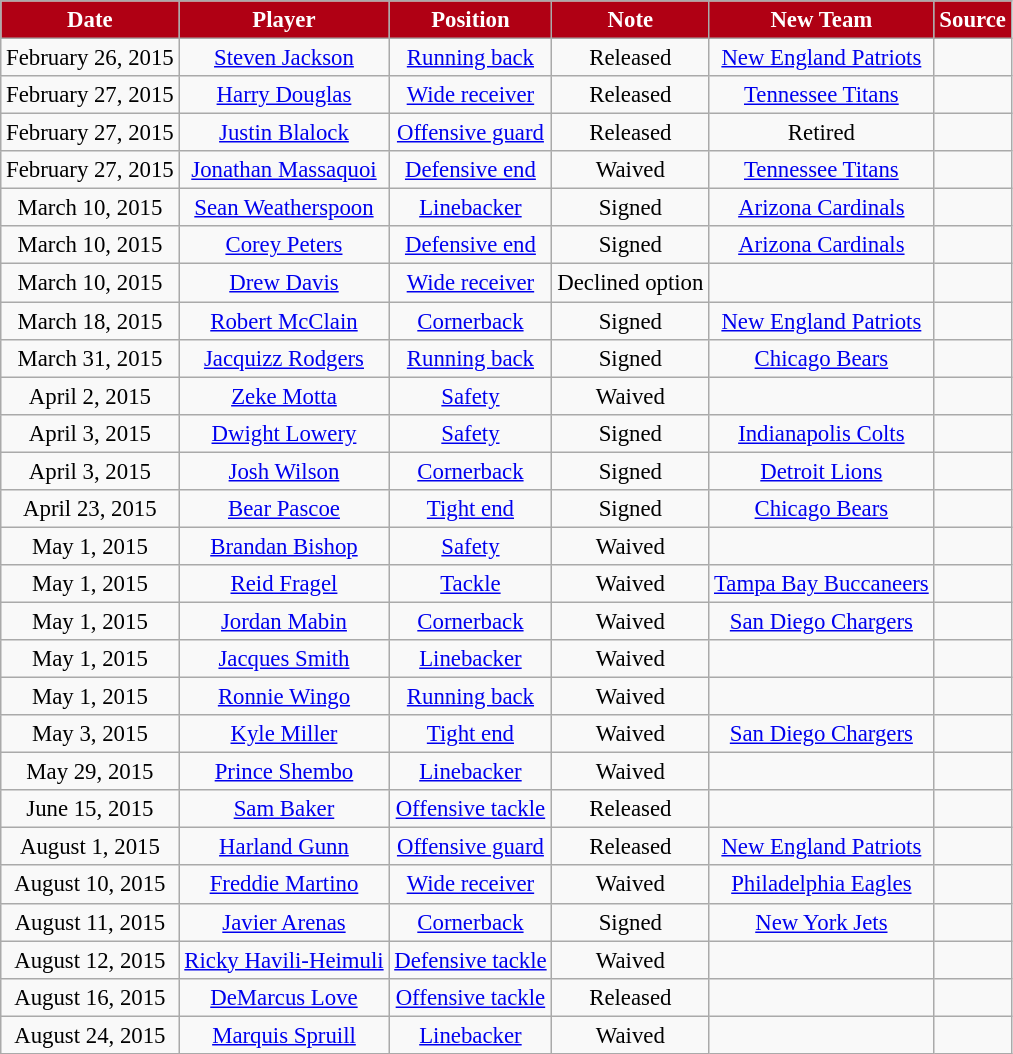<table class="wikitable" style="font-size: 95%; text-align: center;">
<tr>
<th style="background:#b00014;color:white">Date</th>
<th style="background:#b00014;color:white">Player</th>
<th style="background:#b00014;color:white">Position</th>
<th style="background:#b00014;color:white">Note</th>
<th style="background:#b00014;color:white">New Team</th>
<th style="background:#b00014;color:white">Source</th>
</tr>
<tr>
<td>February 26, 2015</td>
<td><a href='#'>Steven Jackson</a></td>
<td><a href='#'>Running back</a></td>
<td>Released</td>
<td><a href='#'>New England Patriots</a></td>
<td></td>
</tr>
<tr>
<td>February 27, 2015</td>
<td><a href='#'>Harry Douglas</a></td>
<td><a href='#'>Wide receiver</a></td>
<td>Released</td>
<td><a href='#'>Tennessee Titans</a></td>
<td></td>
</tr>
<tr>
<td>February 27, 2015</td>
<td><a href='#'>Justin Blalock</a></td>
<td><a href='#'>Offensive guard</a></td>
<td>Released</td>
<td>Retired</td>
<td></td>
</tr>
<tr>
<td>February 27, 2015</td>
<td><a href='#'>Jonathan Massaquoi</a></td>
<td><a href='#'>Defensive end</a></td>
<td>Waived</td>
<td><a href='#'>Tennessee Titans</a></td>
<td></td>
</tr>
<tr>
<td>March 10, 2015</td>
<td><a href='#'>Sean Weatherspoon</a></td>
<td><a href='#'>Linebacker</a></td>
<td>Signed</td>
<td><a href='#'>Arizona Cardinals</a></td>
<td></td>
</tr>
<tr>
<td>March 10, 2015</td>
<td><a href='#'>Corey Peters</a></td>
<td><a href='#'>Defensive end</a></td>
<td>Signed</td>
<td><a href='#'>Arizona Cardinals</a></td>
<td></td>
</tr>
<tr>
<td>March 10, 2015</td>
<td><a href='#'>Drew Davis</a></td>
<td><a href='#'>Wide receiver</a></td>
<td>Declined option</td>
<td></td>
<td></td>
</tr>
<tr>
<td>March 18, 2015</td>
<td><a href='#'>Robert McClain</a></td>
<td><a href='#'>Cornerback</a></td>
<td>Signed</td>
<td><a href='#'>New England Patriots</a></td>
<td></td>
</tr>
<tr>
<td>March 31, 2015</td>
<td><a href='#'>Jacquizz Rodgers</a></td>
<td><a href='#'>Running back</a></td>
<td>Signed</td>
<td><a href='#'>Chicago Bears</a></td>
<td></td>
</tr>
<tr>
<td>April 2, 2015</td>
<td><a href='#'>Zeke Motta</a></td>
<td><a href='#'>Safety</a></td>
<td>Waived</td>
<td></td>
<td></td>
</tr>
<tr>
<td>April 3, 2015</td>
<td><a href='#'>Dwight Lowery</a></td>
<td><a href='#'>Safety</a></td>
<td>Signed</td>
<td><a href='#'>Indianapolis Colts</a></td>
<td></td>
</tr>
<tr>
<td>April 3, 2015</td>
<td><a href='#'>Josh Wilson</a></td>
<td><a href='#'>Cornerback</a></td>
<td>Signed</td>
<td><a href='#'>Detroit Lions</a></td>
<td></td>
</tr>
<tr>
<td>April 23, 2015</td>
<td><a href='#'>Bear Pascoe</a></td>
<td><a href='#'>Tight end</a></td>
<td>Signed</td>
<td><a href='#'>Chicago Bears</a></td>
<td></td>
</tr>
<tr>
<td>May 1, 2015</td>
<td><a href='#'>Brandan Bishop</a></td>
<td><a href='#'>Safety</a></td>
<td>Waived</td>
<td></td>
<td></td>
</tr>
<tr>
<td>May 1, 2015</td>
<td><a href='#'>Reid Fragel</a></td>
<td><a href='#'>Tackle</a></td>
<td>Waived</td>
<td><a href='#'>Tampa Bay Buccaneers</a></td>
<td></td>
</tr>
<tr>
<td>May 1, 2015</td>
<td><a href='#'>Jordan Mabin</a></td>
<td><a href='#'>Cornerback</a></td>
<td>Waived</td>
<td><a href='#'>San Diego Chargers</a></td>
<td></td>
</tr>
<tr>
<td>May 1, 2015</td>
<td><a href='#'>Jacques Smith</a></td>
<td><a href='#'>Linebacker</a></td>
<td>Waived</td>
<td></td>
<td></td>
</tr>
<tr>
<td>May 1, 2015</td>
<td><a href='#'>Ronnie Wingo</a></td>
<td><a href='#'>Running back</a></td>
<td>Waived</td>
<td></td>
<td></td>
</tr>
<tr>
<td>May 3, 2015</td>
<td><a href='#'>Kyle Miller</a></td>
<td><a href='#'>Tight end</a></td>
<td>Waived</td>
<td><a href='#'>San Diego Chargers</a></td>
<td></td>
</tr>
<tr>
<td>May 29, 2015</td>
<td><a href='#'>Prince Shembo</a></td>
<td><a href='#'>Linebacker</a></td>
<td>Waived</td>
<td></td>
<td></td>
</tr>
<tr>
<td>June 15, 2015</td>
<td><a href='#'>Sam Baker</a></td>
<td><a href='#'>Offensive tackle</a></td>
<td>Released</td>
<td></td>
<td></td>
</tr>
<tr>
<td>August 1, 2015</td>
<td><a href='#'>Harland Gunn</a></td>
<td><a href='#'>Offensive guard</a></td>
<td>Released</td>
<td><a href='#'>New England Patriots</a></td>
<td></td>
</tr>
<tr>
<td>August 10, 2015</td>
<td><a href='#'>Freddie Martino</a></td>
<td><a href='#'>Wide receiver</a></td>
<td>Waived</td>
<td><a href='#'>Philadelphia Eagles</a></td>
<td></td>
</tr>
<tr>
<td>August 11, 2015</td>
<td><a href='#'>Javier Arenas</a></td>
<td><a href='#'>Cornerback</a></td>
<td>Signed</td>
<td><a href='#'>New York Jets</a></td>
<td></td>
</tr>
<tr>
<td>August 12, 2015</td>
<td><a href='#'>Ricky Havili-Heimuli</a></td>
<td><a href='#'>Defensive tackle</a></td>
<td>Waived</td>
<td></td>
<td></td>
</tr>
<tr>
<td>August 16, 2015</td>
<td><a href='#'>DeMarcus Love</a></td>
<td><a href='#'>Offensive tackle</a></td>
<td>Released</td>
<td></td>
<td></td>
</tr>
<tr>
<td>August 24, 2015</td>
<td><a href='#'>Marquis Spruill</a></td>
<td><a href='#'>Linebacker</a></td>
<td>Waived</td>
<td></td>
<td></td>
</tr>
</table>
